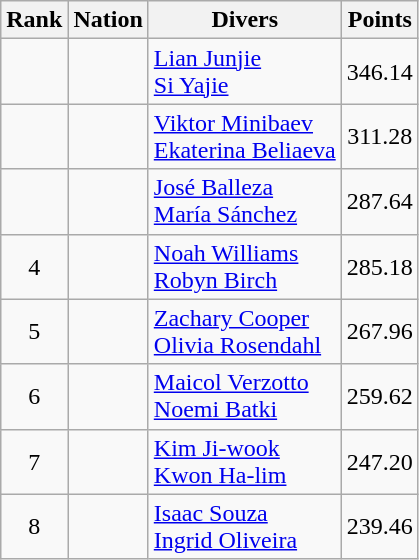<table class="wikitable sortable" style="text-align:center">
<tr>
<th>Rank</th>
<th>Nation</th>
<th>Divers</th>
<th>Points</th>
</tr>
<tr>
<td></td>
<td align=left></td>
<td align=left><a href='#'>Lian Junjie</a><br><a href='#'>Si Yajie</a></td>
<td>346.14</td>
</tr>
<tr>
<td></td>
<td align=left></td>
<td align=left><a href='#'>Viktor Minibaev</a><br><a href='#'>Ekaterina Beliaeva</a></td>
<td>311.28</td>
</tr>
<tr>
<td></td>
<td align=left></td>
<td align=left><a href='#'>José Balleza</a><br><a href='#'>María Sánchez</a></td>
<td>287.64</td>
</tr>
<tr>
<td>4</td>
<td align=left></td>
<td align=left><a href='#'>Noah Williams</a><br><a href='#'>Robyn Birch</a></td>
<td>285.18</td>
</tr>
<tr>
<td>5</td>
<td align=left></td>
<td align=left><a href='#'>Zachary Cooper</a><br><a href='#'>Olivia Rosendahl</a></td>
<td>267.96</td>
</tr>
<tr>
<td>6</td>
<td align=left></td>
<td align=left><a href='#'>Maicol Verzotto</a><br><a href='#'>Noemi Batki</a></td>
<td>259.62</td>
</tr>
<tr>
<td>7</td>
<td align=left></td>
<td align=left><a href='#'>Kim Ji-wook</a><br><a href='#'>Kwon Ha-lim</a></td>
<td>247.20</td>
</tr>
<tr>
<td>8</td>
<td align=left></td>
<td align=left><a href='#'>Isaac Souza</a><br><a href='#'>Ingrid Oliveira</a></td>
<td>239.46</td>
</tr>
</table>
